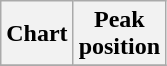<table class="wikitable plainrowheaders">
<tr>
<th scope="col">Chart</th>
<th scope="col">Peak<br>position</th>
</tr>
<tr>
</tr>
</table>
